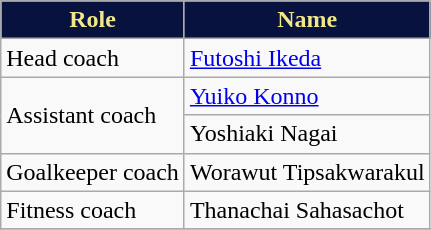<table class="wikitable">
<tr>
<th style="background: #07123F; color: #F1E788;"><strong>Role</strong></th>
<th style="background: #07123F; color: #F1E788;"><strong>Name</strong></th>
</tr>
<tr>
<td>Head coach</td>
<td> <a href='#'>Futoshi Ikeda</a></td>
</tr>
<tr>
<td rowspan=2>Assistant coach</td>
<td> <a href='#'>Yuiko Konno</a></td>
</tr>
<tr>
<td> Yoshiaki Nagai</td>
</tr>
<tr>
<td>Goalkeeper coach</td>
<td> Worawut Tipsakwarakul</td>
</tr>
<tr>
<td>Fitness coach</td>
<td> Thanachai Sahasachot</td>
</tr>
<tr>
</tr>
</table>
